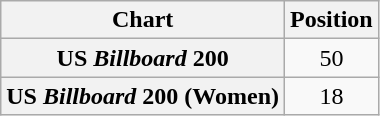<table class="wikitable plainrowheaders sortable" style="text-align:center">
<tr>
<th scope="col">Chart</th>
<th scope="col">Position</th>
</tr>
<tr>
<th scope="row">US <em>Billboard</em> 200</th>
<td>50</td>
</tr>
<tr>
<th scope="row">US <em>Billboard</em> 200 (Women)</th>
<td>18</td>
</tr>
</table>
